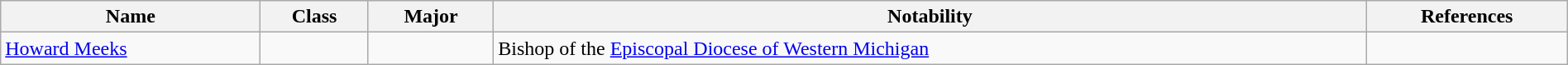<table class="wikitable" style="width:100%;">
<tr>
<th>Name</th>
<th>Class</th>
<th>Major</th>
<th>Notability</th>
<th>References</th>
</tr>
<tr>
<td><a href='#'>Howard Meeks</a></td>
<td></td>
<td></td>
<td>Bishop of the <a href='#'>Episcopal Diocese of Western Michigan</a></td>
<td></td>
</tr>
</table>
